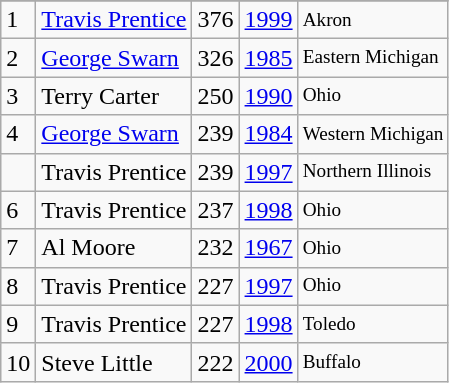<table class="wikitable">
<tr>
</tr>
<tr>
<td>1</td>
<td><a href='#'>Travis Prentice</a></td>
<td>376</td>
<td><a href='#'>1999</a></td>
<td style="font-size:80%;">Akron</td>
</tr>
<tr>
<td>2</td>
<td><a href='#'>George Swarn</a></td>
<td>326</td>
<td><a href='#'>1985</a></td>
<td style="font-size:80%;">Eastern Michigan</td>
</tr>
<tr>
<td>3</td>
<td>Terry Carter</td>
<td>250</td>
<td><a href='#'>1990</a></td>
<td style="font-size:80%;">Ohio</td>
</tr>
<tr>
<td>4</td>
<td><a href='#'>George Swarn</a></td>
<td>239</td>
<td><a href='#'>1984</a></td>
<td style="font-size:80%;">Western Michigan</td>
</tr>
<tr>
<td></td>
<td>Travis Prentice</td>
<td>239</td>
<td><a href='#'>1997</a></td>
<td style="font-size:80%;">Northern Illinois</td>
</tr>
<tr>
<td>6</td>
<td>Travis Prentice</td>
<td>237</td>
<td><a href='#'>1998</a></td>
<td style="font-size:80%;">Ohio</td>
</tr>
<tr>
<td>7</td>
<td>Al Moore</td>
<td>232</td>
<td><a href='#'>1967</a></td>
<td style="font-size:80%;">Ohio</td>
</tr>
<tr>
<td>8</td>
<td>Travis Prentice</td>
<td>227</td>
<td><a href='#'>1997</a></td>
<td style="font-size:80%;">Ohio</td>
</tr>
<tr>
<td>9</td>
<td>Travis Prentice</td>
<td>227</td>
<td><a href='#'>1998</a></td>
<td style="font-size:80%;">Toledo</td>
</tr>
<tr>
<td>10</td>
<td>Steve Little</td>
<td>222</td>
<td><a href='#'>2000</a></td>
<td style="font-size:80%;">Buffalo</td>
</tr>
</table>
